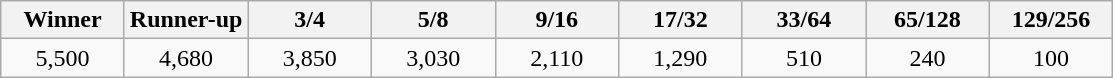<table class="wikitable" style="text-align:center">
<tr>
<th width="75">Winner</th>
<th width="75">Runner-up</th>
<th width="75">3/4</th>
<th width="75">5/8</th>
<th width="75">9/16</th>
<th width="75">17/32</th>
<th width="75">33/64</th>
<th width="75">65/128</th>
<th width="75">129/256</th>
</tr>
<tr>
<td>5,500</td>
<td>4,680</td>
<td>3,850</td>
<td>3,030</td>
<td>2,110</td>
<td>1,290</td>
<td>510</td>
<td>240</td>
<td>100</td>
</tr>
</table>
